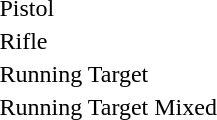<table>
<tr>
<td>Pistol</td>
<td></td>
<td></td>
<td></td>
</tr>
<tr>
<td>Rifle</td>
<td></td>
<td></td>
<td></td>
</tr>
<tr>
<td>Running Target</td>
<td></td>
<td></td>
<td></td>
</tr>
<tr>
<td>Running Target Mixed</td>
<td></td>
<td></td>
<td></td>
</tr>
</table>
